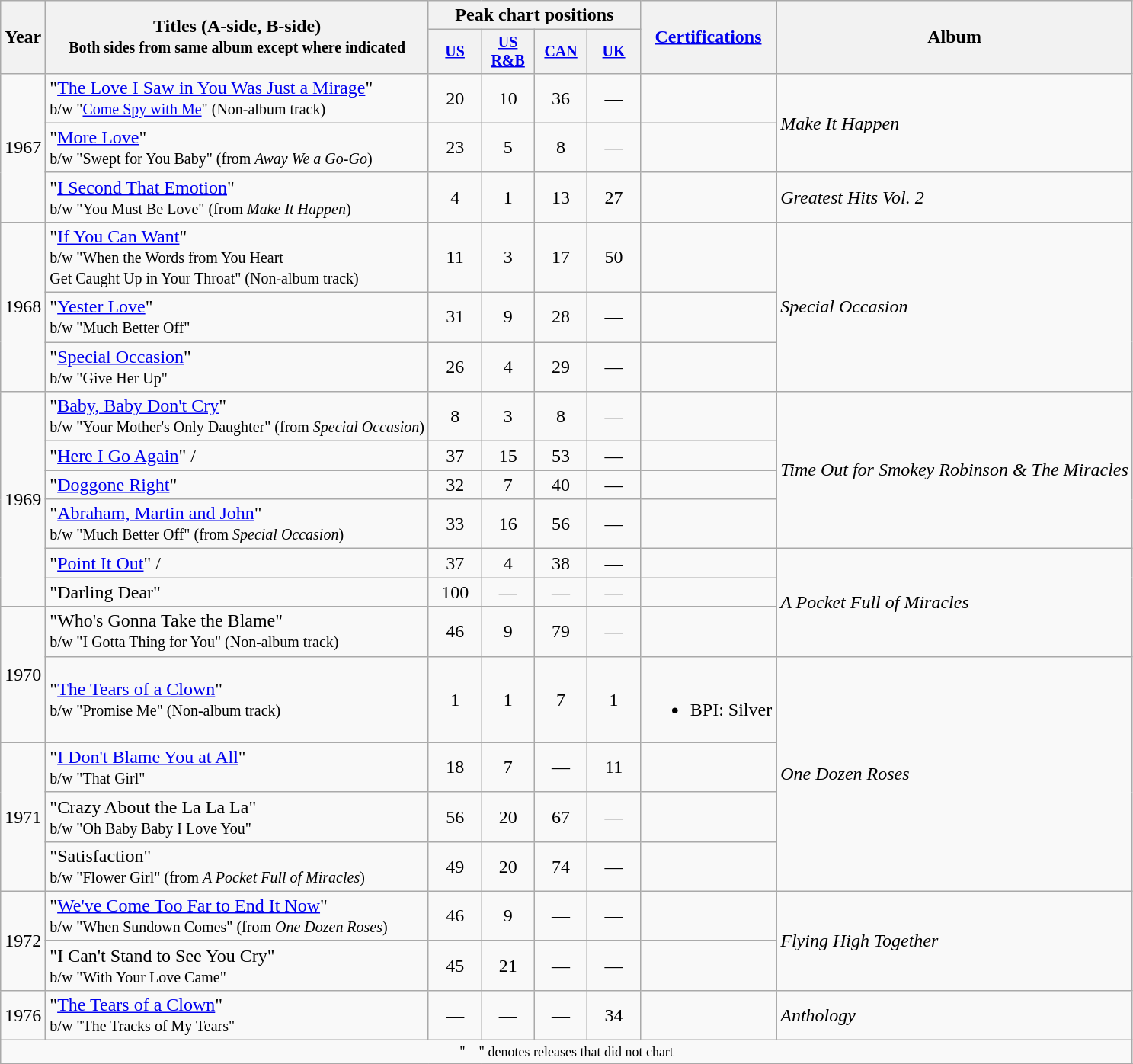<table class="wikitable">
<tr>
<th rowspan="2">Year</th>
<th rowspan="2">Titles (A-side, B-side)<br><small>Both sides from same album except where indicated</small></th>
<th colspan="4">Peak chart positions</th>
<th rowspan="2"><a href='#'>Certifications</a></th>
<th rowspan="2">Album</th>
</tr>
<tr style="font-size:smaller;">
<th width="40"><a href='#'>US</a><br></th>
<th width="40"><a href='#'>US R&B</a><br></th>
<th width="40"><a href='#'>CAN</a><br></th>
<th width="40"><a href='#'>UK</a><br></th>
</tr>
<tr>
<td rowspan="3">1967</td>
<td>"<a href='#'>The Love I Saw in You Was Just a Mirage</a>"<br><small>b/w "<a href='#'>Come Spy with Me</a>" (Non-album track)</small></td>
<td align="center">20</td>
<td align="center">10</td>
<td align="center">36</td>
<td align="center">—</td>
<td></td>
<td align="left" rowspan="2"><em>Make It Happen</em></td>
</tr>
<tr>
<td>"<a href='#'>More Love</a>"<br><small>b/w "Swept for You Baby" (from <em>Away We a Go-Go</em>)</small></td>
<td align="center">23</td>
<td align="center">5</td>
<td align="center">8</td>
<td align="center">—</td>
<td></td>
</tr>
<tr>
<td>"<a href='#'>I Second That Emotion</a>"<br><small>b/w "You Must Be Love" (from <em>Make It Happen</em>)</small></td>
<td align="center">4</td>
<td align="center">1</td>
<td align="center">13</td>
<td align="center">27</td>
<td></td>
<td align="left"><em>Greatest Hits Vol. 2</em></td>
</tr>
<tr>
<td rowspan="3">1968</td>
<td>"<a href='#'>If You Can Want</a>"<br><small>b/w "When the Words from You Heart<br>Get Caught Up in Your Throat" (Non-album track)</small></td>
<td align="center">11</td>
<td align="center">3</td>
<td align="center">17</td>
<td align="center">50</td>
<td></td>
<td align="left" rowspan="3"><em>Special Occasion</em></td>
</tr>
<tr>
<td>"<a href='#'>Yester Love</a>"<br><small>b/w "Much Better Off" </small></td>
<td align="center">31</td>
<td align="center">9</td>
<td align="center">28</td>
<td align="center">—</td>
<td></td>
</tr>
<tr>
<td>"<a href='#'>Special Occasion</a>"<br><small>b/w "Give Her Up" </small></td>
<td align="center">26</td>
<td align="center">4</td>
<td align="center">29</td>
<td align="center">—</td>
<td></td>
</tr>
<tr>
<td rowspan="6">1969</td>
<td>"<a href='#'>Baby, Baby Don't Cry</a>"<br><small>b/w "Your Mother's Only Daughter" (from <em>Special Occasion</em>)</small></td>
<td align="center">8</td>
<td align="center">3</td>
<td align="center">8</td>
<td align="center">—</td>
<td></td>
<td align="left" rowspan="4"><em>Time Out for Smokey Robinson & The Miracles</em></td>
</tr>
<tr>
<td>"<a href='#'>Here I Go Again</a>" /</td>
<td align="center">37</td>
<td align="center">15</td>
<td align="center">53</td>
<td align="center">—</td>
<td></td>
</tr>
<tr>
<td>"<a href='#'>Doggone Right</a>"</td>
<td align="center">32</td>
<td align="center">7</td>
<td align="center">40</td>
<td align="center">—</td>
<td></td>
</tr>
<tr>
<td>"<a href='#'>Abraham, Martin and John</a>"<br><small>b/w "Much Better Off" (from <em>Special Occasion</em>) </small></td>
<td align="center">33</td>
<td align="center">16</td>
<td align="center">56</td>
<td align="center">—</td>
<td></td>
</tr>
<tr>
<td>"<a href='#'>Point It Out</a>" /</td>
<td align="center">37</td>
<td align="center">4</td>
<td align="center">38</td>
<td align="center">—</td>
<td></td>
<td align="left" rowspan="3"><em>A Pocket Full of Miracles</em></td>
</tr>
<tr>
<td>"Darling Dear"</td>
<td align="center">100</td>
<td align="center">—</td>
<td align="center">—</td>
<td align="center">—</td>
<td></td>
</tr>
<tr>
<td rowspan="2">1970</td>
<td>"Who's Gonna Take the Blame"<br><small>b/w "I Gotta Thing for You" (Non-album track)</small></td>
<td align="center">46</td>
<td align="center">9</td>
<td align="center">79</td>
<td align="center">—</td>
<td></td>
</tr>
<tr>
<td>"<a href='#'>The Tears of a Clown</a>"<br><small>b/w "Promise Me" (Non-album track)</small></td>
<td align="center">1</td>
<td align="center">1</td>
<td align="center">7</td>
<td align="center">1</td>
<td><br><ul><li>BPI: Silver</li></ul></td>
<td align="left" rowspan="4"><em>One Dozen Roses</em></td>
</tr>
<tr>
<td rowspan="3">1971</td>
<td>"<a href='#'>I Don't Blame You at All</a>"<br><small>b/w "That Girl" </small></td>
<td align="center">18</td>
<td align="center">7</td>
<td align="center">—</td>
<td align="center">11</td>
<td></td>
</tr>
<tr>
<td>"Crazy About the La La La"<br><small>b/w "Oh Baby Baby I Love You" </small></td>
<td align="center">56</td>
<td align="center">20</td>
<td align="center">67</td>
<td align="center">—</td>
</tr>
<tr>
<td>"Satisfaction"<br><small>b/w "Flower Girl" (from <em>A Pocket Full of Miracles</em>) </small></td>
<td align="center">49</td>
<td align="center">20</td>
<td align="center">74</td>
<td align="center">—</td>
<td></td>
</tr>
<tr>
<td rowspan="2">1972</td>
<td>"<a href='#'>We've Come Too Far to End It Now</a>"<br><small>b/w "When Sundown Comes" (from <em>One Dozen Roses</em>)</small></td>
<td align="center">46</td>
<td align="center">9</td>
<td align="center">—</td>
<td align="center">—</td>
<td></td>
<td align="left" rowspan="2"><em>Flying High Together</em></td>
</tr>
<tr>
<td>"I Can't Stand to See You Cry"<br><small>b/w "With Your Love Came" </small></td>
<td align="center">45</td>
<td align="center">21</td>
<td align="center">—</td>
<td align="center">—</td>
<td></td>
</tr>
<tr>
<td>1976</td>
<td>"<a href='#'>The Tears of a Clown</a>"<br><small>b/w "The Tracks of My Tears" </small></td>
<td align="center">—</td>
<td align="center">—</td>
<td align="center">—</td>
<td align="center">34</td>
<td></td>
<td align="left"><em>Anthology</em></td>
</tr>
<tr>
<td align="center" colspan="8" style="font-size:9pt">"—" denotes releases that did not chart</td>
</tr>
<tr>
</tr>
</table>
